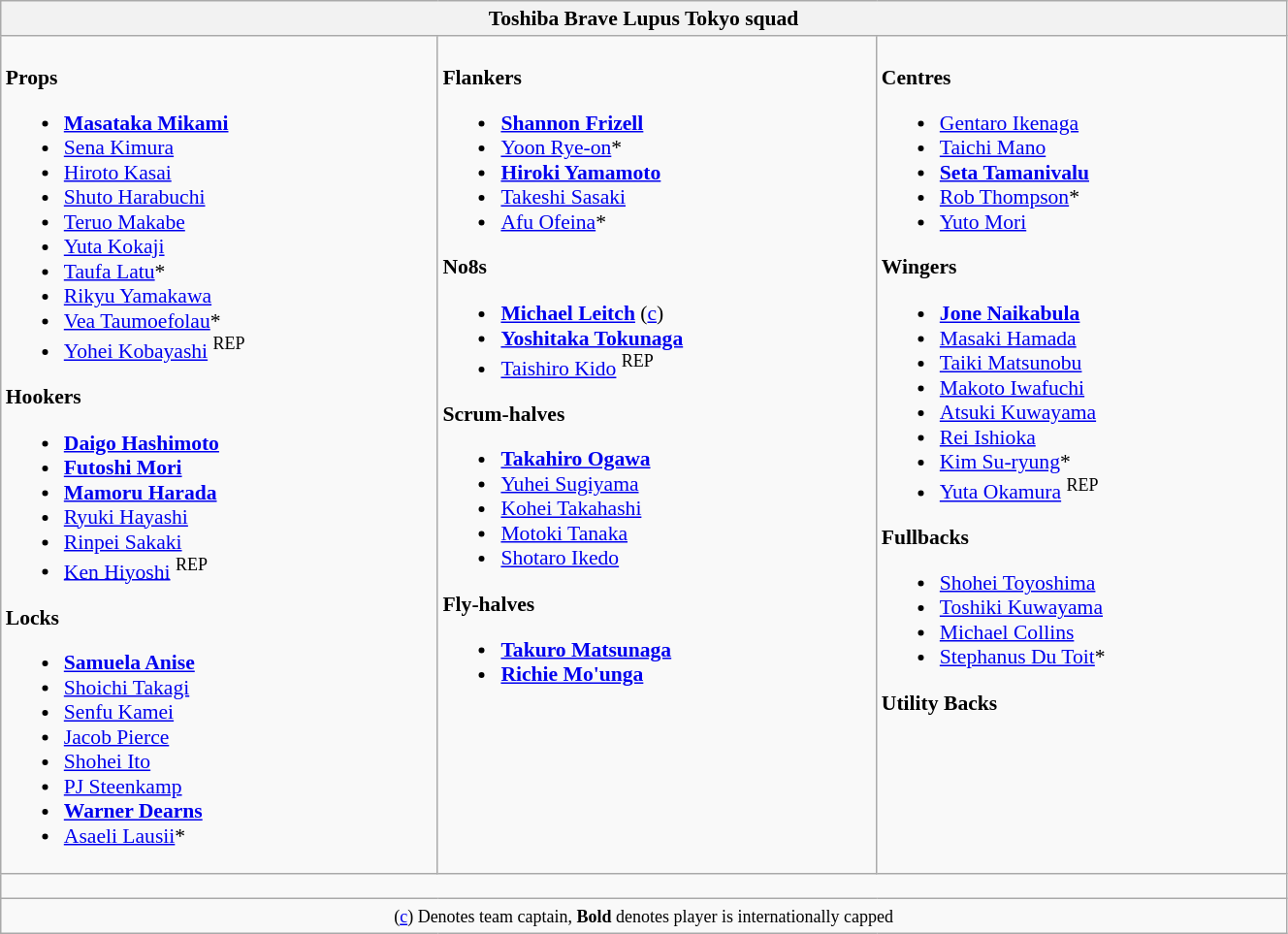<table class="wikitable" style="text-align:left; font-size:90%; width:70%">
<tr>
<th colspan="100%">Toshiba Brave Lupus Tokyo squad</th>
</tr>
<tr valign="top">
<td><br><strong>Props</strong><ul><li> <strong><a href='#'>Masataka Mikami</a></strong></li><li> <a href='#'>Sena Kimura</a></li><li> <a href='#'>Hiroto Kasai</a></li><li> <a href='#'>Shuto Harabuchi</a></li><li> <a href='#'>Teruo Makabe</a></li><li> <a href='#'>Yuta Kokaji</a></li><li> <a href='#'>Taufa Latu</a>*</li><li> <a href='#'>Rikyu Yamakawa</a></li><li> <a href='#'>Vea Taumoefolau</a>*</li><li> <a href='#'>Yohei Kobayashi</a> <sup>REP</sup></li></ul><strong>Hookers</strong><ul><li> <strong><a href='#'>Daigo Hashimoto</a></strong></li><li> <strong><a href='#'>Futoshi Mori</a></strong></li><li> <strong><a href='#'>Mamoru Harada</a></strong></li><li> <a href='#'>Ryuki Hayashi</a></li><li> <a href='#'>Rinpei Sakaki</a></li><li> <a href='#'>Ken Hiyoshi</a> <sup>REP</sup></li></ul><strong>Locks</strong><ul><li> <strong><a href='#'>Samuela Anise</a></strong></li><li> <a href='#'>Shoichi Takagi</a></li><li> <a href='#'>Senfu Kamei</a></li><li> <a href='#'>Jacob Pierce</a></li><li> <a href='#'>Shohei Ito</a></li><li> <a href='#'>PJ Steenkamp</a></li><li> <strong><a href='#'>Warner Dearns</a></strong></li><li> <a href='#'>Asaeli Lausii</a>*</li></ul></td>
<td><br><strong>Flankers</strong><ul><li> <strong><a href='#'>Shannon Frizell</a></strong></li><li> <a href='#'>Yoon Rye-on</a>*</li><li> <strong><a href='#'>Hiroki Yamamoto</a></strong></li><li> <a href='#'>Takeshi Sasaki</a></li><li> <a href='#'>Afu Ofeina</a>*</li></ul><strong>No8s</strong><ul><li> <strong><a href='#'>Michael Leitch</a></strong> (<a href='#'>c</a>)</li><li> <strong><a href='#'>Yoshitaka Tokunaga</a></strong></li><li> <a href='#'>Taishiro Kido</a> <sup>REP</sup></li></ul><strong>Scrum-halves</strong><ul><li> <strong><a href='#'>Takahiro Ogawa</a></strong></li><li> <a href='#'>Yuhei Sugiyama</a></li><li> <a href='#'>Kohei Takahashi</a></li><li> <a href='#'>Motoki Tanaka</a></li><li> <a href='#'>Shotaro Ikedo</a></li></ul><strong>Fly-halves</strong><ul><li> <strong><a href='#'>Takuro Matsunaga</a></strong></li><li> <strong><a href='#'>Richie Mo'unga</a></strong></li></ul></td>
<td><br><strong>Centres</strong><ul><li> <a href='#'>Gentaro Ikenaga</a></li><li> <a href='#'>Taichi Mano</a></li><li> <strong><a href='#'>Seta Tamanivalu</a></strong></li><li> <a href='#'> Rob Thompson</a>*</li><li> <a href='#'>Yuto Mori</a></li></ul><strong>Wingers</strong><ul><li> <strong><a href='#'>Jone Naikabula</a></strong></li><li> <a href='#'>Masaki Hamada</a></li><li> <a href='#'>Taiki Matsunobu</a></li><li> <a href='#'>Makoto Iwafuchi</a></li><li> <a href='#'>Atsuki Kuwayama</a></li><li> <a href='#'>Rei Ishioka</a></li><li> <a href='#'>Kim Su-ryung</a>*</li><li> <a href='#'>Yuta Okamura</a> <sup>REP</sup></li></ul><strong>Fullbacks</strong><ul><li> <a href='#'>Shohei Toyoshima</a></li><li> <a href='#'>Toshiki Kuwayama</a></li><li> <a href='#'> Michael Collins</a></li><li> <a href='#'>Stephanus Du Toit</a>*</li></ul><strong>Utility Backs</strong></td>
</tr>
<tr>
<td colspan="100%" style="height: 10px;"></td>
</tr>
<tr>
<td colspan="100%" style="text-align:center;"><small> (<a href='#'>c</a>) Denotes team captain, <strong>Bold</strong> denotes player is internationally capped</small></td>
</tr>
</table>
